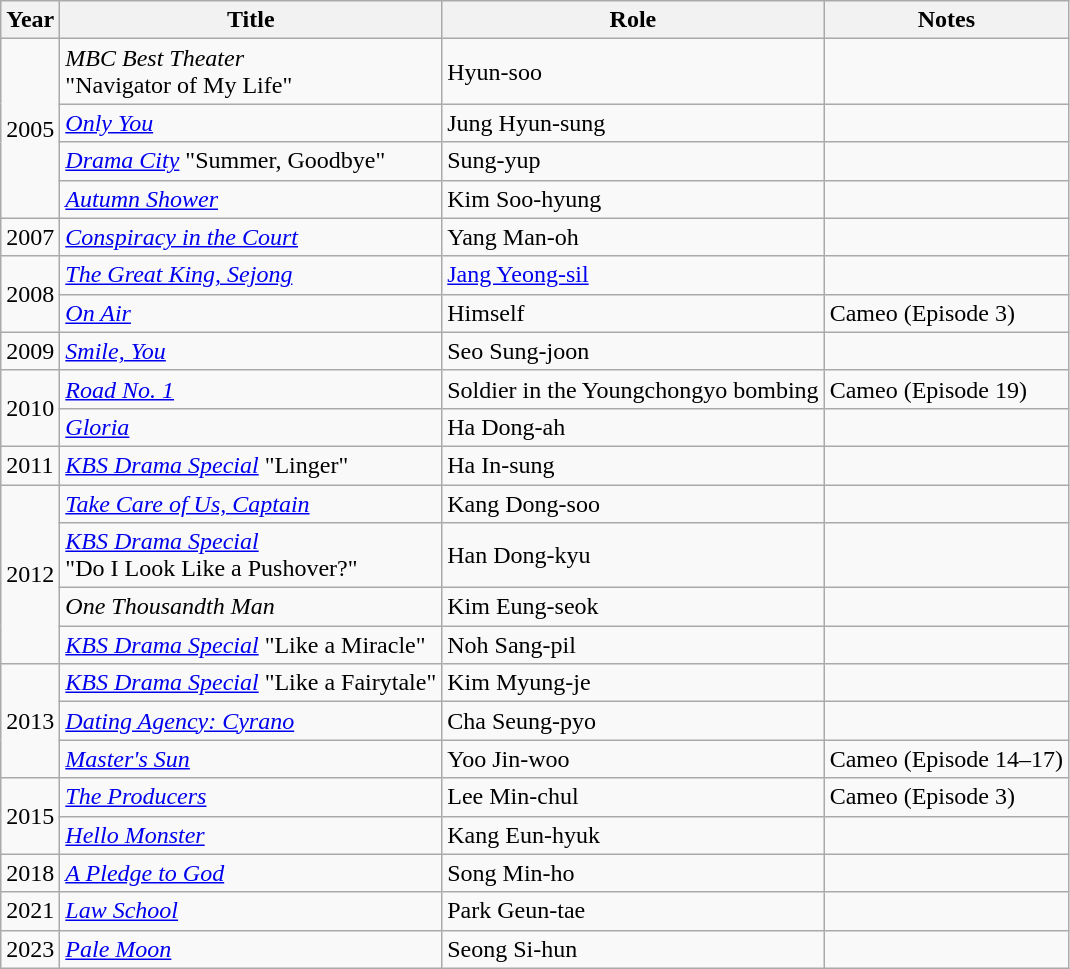<table class="wikitable">
<tr>
<th>Year</th>
<th>Title</th>
<th>Role</th>
<th>Notes</th>
</tr>
<tr>
<td rowspan=4>2005</td>
<td><em>MBC Best Theater</em> <br> "Navigator of My Life"</td>
<td>Hyun-soo</td>
<td></td>
</tr>
<tr>
<td><em><a href='#'>Only You</a></em></td>
<td>Jung Hyun-sung</td>
<td></td>
</tr>
<tr>
<td><em><a href='#'>Drama City</a></em> "Summer, Goodbye"</td>
<td>Sung-yup</td>
<td></td>
</tr>
<tr>
<td><em><a href='#'>Autumn Shower</a></em></td>
<td>Kim Soo-hyung</td>
<td></td>
</tr>
<tr>
<td>2007</td>
<td><em><a href='#'>Conspiracy in the Court</a></em></td>
<td>Yang Man-oh</td>
<td></td>
</tr>
<tr>
<td rowspan=2>2008</td>
<td><em><a href='#'>The Great King, Sejong</a></em></td>
<td><a href='#'>Jang Yeong-sil</a></td>
<td></td>
</tr>
<tr>
<td><em><a href='#'>On Air</a></em></td>
<td>Himself</td>
<td>Cameo (Episode 3)</td>
</tr>
<tr>
<td>2009</td>
<td><em><a href='#'>Smile, You</a></em></td>
<td>Seo Sung-joon</td>
<td></td>
</tr>
<tr>
<td rowspan=2>2010</td>
<td><em><a href='#'>Road No. 1</a></em></td>
<td>Soldier in the Youngchongyo bombing </td>
<td>Cameo (Episode 19)</td>
</tr>
<tr>
<td><em><a href='#'>Gloria</a></em></td>
<td>Ha Dong-ah</td>
<td></td>
</tr>
<tr>
<td>2011</td>
<td><em><a href='#'>KBS Drama Special</a></em> "Linger"</td>
<td>Ha In-sung</td>
<td></td>
</tr>
<tr>
<td rowspan=4>2012</td>
<td><em><a href='#'>Take Care of Us, Captain</a></em></td>
<td>Kang Dong-soo</td>
<td></td>
</tr>
<tr>
<td><em><a href='#'>KBS Drama Special</a></em> <br> "Do I Look Like a Pushover?" </td>
<td>Han Dong-kyu</td>
<td></td>
</tr>
<tr>
<td><em>One Thousandth Man</em></td>
<td>Kim Eung-seok</td>
<td></td>
</tr>
<tr>
<td><em><a href='#'>KBS Drama Special</a></em> "Like a Miracle"</td>
<td>Noh Sang-pil</td>
<td></td>
</tr>
<tr>
<td rowspan=3>2013</td>
<td><em><a href='#'>KBS Drama Special</a></em> "Like a Fairytale"</td>
<td>Kim Myung-je</td>
<td></td>
</tr>
<tr>
<td><em><a href='#'>Dating Agency: Cyrano</a></em></td>
<td>Cha Seung-pyo</td>
<td></td>
</tr>
<tr>
<td><em><a href='#'>Master's Sun</a></em></td>
<td>Yoo Jin-woo</td>
<td>Cameo (Episode 14–17)</td>
</tr>
<tr>
<td rowspan=2>2015</td>
<td><em><a href='#'>The Producers</a></em></td>
<td>Lee Min-chul</td>
<td>Cameo (Episode 3)</td>
</tr>
<tr>
<td><em><a href='#'>Hello Monster</a></em></td>
<td>Kang Eun-hyuk</td>
<td></td>
</tr>
<tr>
<td>2018</td>
<td><em><a href='#'>A Pledge to God</a></em></td>
<td>Song Min-ho</td>
<td></td>
</tr>
<tr>
<td>2021</td>
<td><em><a href='#'>Law School</a></em></td>
<td>Park Geun-tae</td>
<td></td>
</tr>
<tr>
<td>2023</td>
<td><em><a href='#'>Pale Moon</a></em></td>
<td>Seong Si-hun</td>
<td></td>
</tr>
</table>
